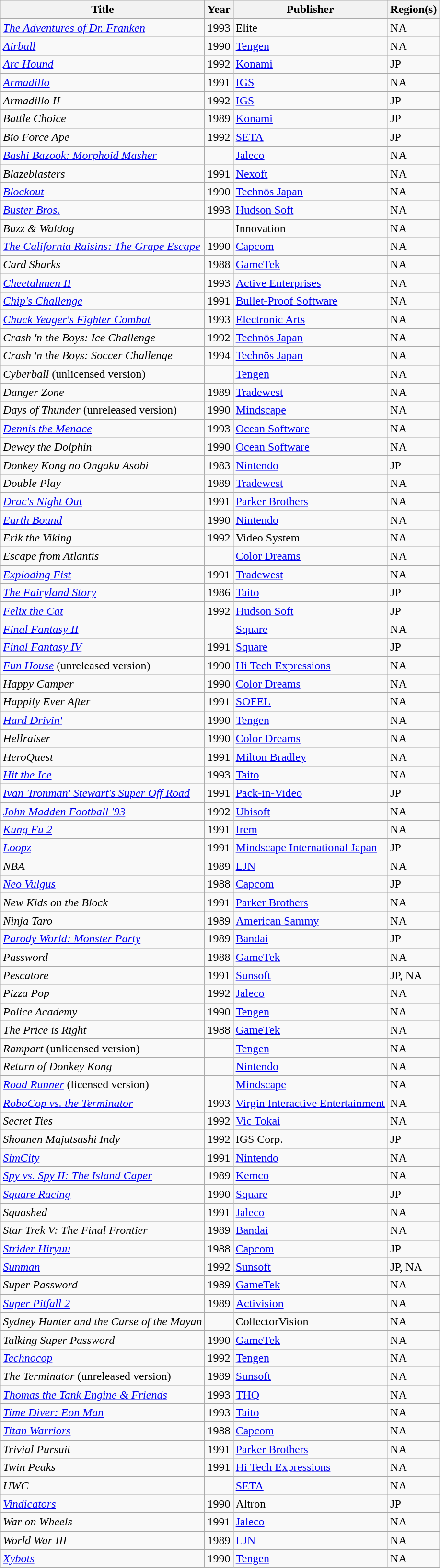<table class="wikitable sortable" id="softwarelistunreleased">
<tr>
<th>Title</th>
<th>Year</th>
<th>Publisher</th>
<th>Region(s)</th>
</tr>
<tr>
<td><em><a href='#'>The Adventures of Dr. Franken</a></em></td>
<td>1993</td>
<td>Elite</td>
<td>NA</td>
</tr>
<tr>
<td><em><a href='#'>Airball</a></em></td>
<td>1990</td>
<td><a href='#'>Tengen</a></td>
<td>NA</td>
</tr>
<tr>
<td><em><a href='#'>Arc Hound</a></em></td>
<td>1992</td>
<td><a href='#'>Konami</a></td>
<td>JP</td>
</tr>
<tr>
<td><em><a href='#'>Armadillo</a></em></td>
<td>1991</td>
<td><a href='#'>IGS</a></td>
<td>NA</td>
</tr>
<tr>
<td><em>Armadillo II</em></td>
<td>1992</td>
<td><a href='#'>IGS</a></td>
<td>JP</td>
</tr>
<tr>
<td><em>Battle Choice</em></td>
<td>1989</td>
<td><a href='#'>Konami</a></td>
<td>JP</td>
</tr>
<tr>
<td><em>Bio Force Ape</em></td>
<td>1992</td>
<td><a href='#'>SETA</a></td>
<td>JP</td>
</tr>
<tr>
<td><em><a href='#'>Bashi Bazook: Morphoid Masher</a></em></td>
<td></td>
<td><a href='#'>Jaleco</a></td>
<td>NA</td>
</tr>
<tr>
<td><em>Blazeblasters</em></td>
<td>1991</td>
<td><a href='#'>Nexoft</a></td>
<td>NA</td>
</tr>
<tr>
<td><em><a href='#'>Blockout</a></em></td>
<td>1990</td>
<td><a href='#'>Technōs Japan</a></td>
<td>NA</td>
</tr>
<tr>
<td><em><a href='#'>Buster Bros.</a></em></td>
<td>1993</td>
<td><a href='#'>Hudson Soft</a></td>
<td>NA</td>
</tr>
<tr>
<td><em>Buzz & Waldog</em></td>
<td></td>
<td>Innovation</td>
<td>NA</td>
</tr>
<tr>
<td data-sort-value="california raisins: the grape escape"><em><a href='#'>The California Raisins: The Grape Escape</a></em></td>
<td>1990</td>
<td><a href='#'>Capcom</a></td>
<td>NA</td>
</tr>
<tr>
<td><em>Card Sharks</em></td>
<td>1988</td>
<td><a href='#'>GameTek</a></td>
<td>NA</td>
</tr>
<tr>
<td><em><a href='#'>Cheetahmen II</a></em></td>
<td>1993</td>
<td><a href='#'>Active Enterprises</a></td>
<td>NA</td>
</tr>
<tr>
<td><em><a href='#'>Chip's Challenge</a></em></td>
<td>1991</td>
<td><a href='#'>Bullet-Proof Software</a></td>
<td>NA</td>
</tr>
<tr>
<td><em><a href='#'>Chuck Yeager's Fighter Combat</a></em></td>
<td>1993</td>
<td><a href='#'>Electronic Arts</a></td>
<td>NA</td>
</tr>
<tr>
<td><em>Crash 'n the Boys: Ice Challenge</em></td>
<td>1992</td>
<td><a href='#'>Technōs Japan</a></td>
<td>NA</td>
</tr>
<tr>
<td><em>Crash 'n the Boys: Soccer Challenge</em></td>
<td>1994</td>
<td><a href='#'>Technōs Japan</a></td>
<td>NA</td>
</tr>
<tr>
<td><em>Cyberball</em> (unlicensed version)</td>
<td></td>
<td><a href='#'>Tengen</a></td>
<td>NA</td>
</tr>
<tr>
<td><em>Danger Zone</em></td>
<td>1989</td>
<td><a href='#'>Tradewest</a></td>
<td>NA</td>
</tr>
<tr>
<td><em>Days of Thunder</em> (unreleased version)</td>
<td>1990</td>
<td><a href='#'>Mindscape</a></td>
<td>NA</td>
</tr>
<tr>
<td><em><a href='#'>Dennis the Menace</a></em></td>
<td>1993</td>
<td><a href='#'>Ocean Software</a></td>
<td>NA</td>
</tr>
<tr>
<td><em>Dewey the Dolphin</em></td>
<td>1990</td>
<td><a href='#'>Ocean Software</a></td>
<td>NA</td>
</tr>
<tr>
<td><em>Donkey Kong no Ongaku Asobi</em></td>
<td>1983</td>
<td><a href='#'>Nintendo</a></td>
<td>JP</td>
</tr>
<tr>
<td><em>Double Play</em></td>
<td>1989</td>
<td><a href='#'>Tradewest</a></td>
<td>NA</td>
</tr>
<tr>
<td><em><a href='#'>Drac's Night Out</a></em></td>
<td>1991</td>
<td><a href='#'>Parker Brothers</a></td>
<td>NA</td>
</tr>
<tr>
<td><em><a href='#'>Earth Bound</a></em></td>
<td>1990</td>
<td><a href='#'>Nintendo</a></td>
<td>NA</td>
</tr>
<tr>
<td><em>Erik the Viking</em></td>
<td>1992</td>
<td>Video System</td>
<td>NA</td>
</tr>
<tr>
<td><em>Escape from Atlantis</em></td>
<td></td>
<td><a href='#'>Color Dreams</a></td>
<td>NA</td>
</tr>
<tr>
<td><em><a href='#'>Exploding Fist</a></em></td>
<td>1991</td>
<td><a href='#'>Tradewest</a></td>
<td>NA</td>
</tr>
<tr>
<td><em><a href='#'>The Fairyland Story</a></em></td>
<td>1986</td>
<td><a href='#'>Taito</a></td>
<td>JP</td>
</tr>
<tr>
<td><em><a href='#'>Felix the Cat</a></em></td>
<td>1992</td>
<td><a href='#'>Hudson Soft</a></td>
<td>JP</td>
</tr>
<tr>
<td><em><a href='#'>Final Fantasy II</a></em></td>
<td></td>
<td><a href='#'>Square</a></td>
<td>NA</td>
</tr>
<tr>
<td><em><a href='#'>Final Fantasy IV</a></em></td>
<td>1991</td>
<td><a href='#'>Square</a></td>
<td>JP</td>
</tr>
<tr>
<td><em><a href='#'>Fun House</a></em> (unreleased version)</td>
<td>1990</td>
<td><a href='#'>Hi Tech Expressions</a></td>
<td>NA</td>
</tr>
<tr>
<td><em>Happy Camper</em></td>
<td>1990</td>
<td><a href='#'>Color Dreams</a></td>
<td>NA</td>
</tr>
<tr>
<td><em>Happily Ever After</em></td>
<td>1991</td>
<td><a href='#'>SOFEL</a></td>
<td>NA</td>
</tr>
<tr>
<td><em><a href='#'>Hard Drivin'</a></em></td>
<td>1990</td>
<td><a href='#'>Tengen</a></td>
<td>NA</td>
</tr>
<tr>
<td><em>Hellraiser</em></td>
<td>1990</td>
<td><a href='#'>Color Dreams</a></td>
<td>NA</td>
</tr>
<tr>
<td><em>HeroQuest</em></td>
<td>1991</td>
<td><a href='#'>Milton Bradley</a></td>
<td>NA</td>
</tr>
<tr>
<td><em><a href='#'>Hit the Ice</a></em></td>
<td>1993</td>
<td><a href='#'>Taito</a></td>
<td>NA</td>
</tr>
<tr>
<td><em><a href='#'>Ivan 'Ironman' Stewart's Super Off Road</a></em></td>
<td>1991</td>
<td><a href='#'>Pack-in-Video</a></td>
<td>JP</td>
</tr>
<tr>
<td><em><a href='#'>John Madden Football '93</a></em></td>
<td>1992</td>
<td><a href='#'>Ubisoft</a></td>
<td>NA</td>
</tr>
<tr>
<td><em><a href='#'>Kung Fu 2</a></em></td>
<td>1991</td>
<td><a href='#'>Irem</a></td>
<td>NA</td>
</tr>
<tr>
<td><em><a href='#'>Loopz</a></em></td>
<td>1991</td>
<td><a href='#'>Mindscape International Japan</a></td>
<td>JP</td>
</tr>
<tr>
<td><em>NBA</em></td>
<td>1989</td>
<td><a href='#'>LJN</a></td>
<td>NA</td>
</tr>
<tr>
<td><em><a href='#'>Neo Vulgus</a></em></td>
<td>1988</td>
<td><a href='#'>Capcom</a></td>
<td>JP</td>
</tr>
<tr>
<td><em>New Kids on the Block</em></td>
<td>1991</td>
<td><a href='#'>Parker Brothers</a></td>
<td>NA</td>
</tr>
<tr>
<td><em>Ninja Taro</em></td>
<td>1989</td>
<td><a href='#'>American Sammy</a></td>
<td>NA</td>
</tr>
<tr>
<td><em><a href='#'>Parody World: Monster Party</a></em></td>
<td>1989</td>
<td><a href='#'>Bandai</a></td>
<td>JP</td>
</tr>
<tr>
<td><em>Password</em></td>
<td>1988</td>
<td><a href='#'>GameTek</a></td>
<td>NA</td>
</tr>
<tr>
<td><em>Pescatore</em></td>
<td>1991</td>
<td><a href='#'>Sunsoft</a></td>
<td>JP, NA</td>
</tr>
<tr>
<td><em>Pizza Pop</em></td>
<td>1992</td>
<td><a href='#'>Jaleco</a></td>
<td>NA</td>
</tr>
<tr>
<td><em>Police Academy</em></td>
<td>1990</td>
<td><a href='#'>Tengen</a></td>
<td>NA</td>
</tr>
<tr>
<td data-sort-value="price is right"><em>The Price is Right</em></td>
<td>1988</td>
<td><a href='#'>GameTek</a></td>
<td>NA</td>
</tr>
<tr>
<td><em>Rampart</em> (unlicensed version)</td>
<td></td>
<td><a href='#'>Tengen</a></td>
<td>NA</td>
</tr>
<tr>
<td><em>Return of Donkey Kong</em></td>
<td></td>
<td><a href='#'>Nintendo</a></td>
<td>NA</td>
</tr>
<tr>
<td><em><a href='#'>Road Runner</a></em> (licensed version)</td>
<td></td>
<td><a href='#'>Mindscape</a></td>
<td>NA</td>
</tr>
<tr>
<td><em><a href='#'>RoboCop vs. the Terminator</a></em></td>
<td>1993</td>
<td><a href='#'>Virgin Interactive Entertainment</a></td>
<td>NA</td>
</tr>
<tr>
<td><em>Secret Ties</em></td>
<td>1992</td>
<td><a href='#'>Vic Tokai</a></td>
<td>NA</td>
</tr>
<tr>
<td><em>Shounen Majutsushi Indy</em></td>
<td>1992</td>
<td>IGS Corp.</td>
<td>JP</td>
</tr>
<tr>
<td><em><a href='#'>SimCity</a></em></td>
<td>1991</td>
<td><a href='#'>Nintendo</a></td>
<td>NA</td>
</tr>
<tr>
<td><em><a href='#'>Spy vs. Spy II: The Island Caper</a></em></td>
<td>1989</td>
<td><a href='#'>Kemco</a></td>
<td>NA</td>
</tr>
<tr>
<td><em><a href='#'>Square Racing</a></em></td>
<td>1990</td>
<td><a href='#'>Square</a></td>
<td>JP</td>
</tr>
<tr>
<td><em>Squashed</em></td>
<td>1991</td>
<td><a href='#'>Jaleco</a></td>
<td>NA</td>
</tr>
<tr>
<td><em>Star Trek V: The Final Frontier</em></td>
<td>1989</td>
<td><a href='#'>Bandai</a></td>
<td>NA</td>
</tr>
<tr>
<td><em><a href='#'>Strider Hiryuu</a></em></td>
<td>1988</td>
<td><a href='#'>Capcom</a></td>
<td>JP</td>
</tr>
<tr>
<td><em><a href='#'>Sunman</a></em></td>
<td>1992</td>
<td><a href='#'>Sunsoft</a></td>
<td>JP, NA</td>
</tr>
<tr>
<td><em>Super Password</em></td>
<td>1989</td>
<td><a href='#'>GameTek</a></td>
<td>NA</td>
</tr>
<tr>
<td><em><a href='#'>Super Pitfall 2</a></em></td>
<td>1989</td>
<td><a href='#'>Activision</a></td>
<td>NA</td>
</tr>
<tr>
<td><em>Sydney Hunter and the Curse of the Mayan</em></td>
<td></td>
<td>CollectorVision</td>
<td>NA</td>
</tr>
<tr>
<td><em>Talking Super Password</em></td>
<td>1990</td>
<td><a href='#'>GameTek</a></td>
<td>NA</td>
</tr>
<tr>
<td><em><a href='#'>Technocop</a></em></td>
<td>1992</td>
<td><a href='#'>Tengen</a></td>
<td>NA</td>
</tr>
<tr>
<td><em>The Terminator</em> (unreleased version)</td>
<td>1989</td>
<td><a href='#'>Sunsoft</a></td>
<td>NA</td>
</tr>
<tr>
<td><em><a href='#'>Thomas the Tank Engine & Friends</a></em></td>
<td>1993</td>
<td><a href='#'>THQ</a></td>
<td>NA</td>
</tr>
<tr>
<td><em><a href='#'>Time Diver: Eon Man</a></em></td>
<td>1993</td>
<td><a href='#'>Taito</a></td>
<td>NA</td>
</tr>
<tr>
<td><em><a href='#'>Titan Warriors</a></em></td>
<td>1988</td>
<td><a href='#'>Capcom</a></td>
<td>NA</td>
</tr>
<tr>
<td><em>Trivial Pursuit</em></td>
<td>1991</td>
<td><a href='#'>Parker Brothers</a></td>
<td>NA</td>
</tr>
<tr>
<td><em>Twin Peaks</em></td>
<td>1991</td>
<td><a href='#'>Hi Tech Expressions</a></td>
<td>NA</td>
</tr>
<tr>
<td><em>UWC</em></td>
<td></td>
<td><a href='#'>SETA</a></td>
<td>NA</td>
</tr>
<tr>
<td><em><a href='#'>Vindicators</a></em></td>
<td>1990</td>
<td>Altron</td>
<td>JP</td>
</tr>
<tr>
<td><em>War on Wheels</em></td>
<td>1991</td>
<td><a href='#'>Jaleco</a></td>
<td>NA</td>
</tr>
<tr>
<td><em>World War III</em></td>
<td>1989</td>
<td><a href='#'>LJN</a></td>
<td>NA</td>
</tr>
<tr>
<td><em><a href='#'>Xybots</a></em></td>
<td>1990</td>
<td><a href='#'>Tengen</a></td>
<td>NA</td>
</tr>
</table>
